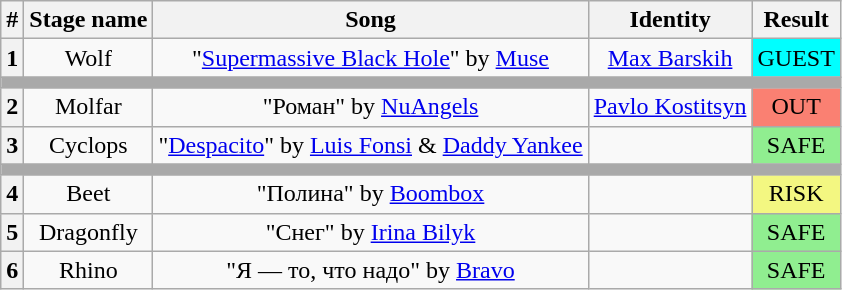<table class="wikitable plainrowheaders" style="text-align: center">
<tr>
<th>#</th>
<th>Stage name</th>
<th>Song</th>
<th>Identity</th>
<th>Result</th>
</tr>
<tr>
<th>1</th>
<td>Wolf</td>
<td>"<a href='#'>Supermassive Black Hole</a>" by <a href='#'>Muse</a></td>
<td><a href='#'>Max Barskih</a></td>
<td bgcolor=#00ffff>GUEST</td>
</tr>
<tr>
<td colspan="5" style="background:darkgray"></td>
</tr>
<tr>
<th>2</th>
<td>Molfar</td>
<td>"Роман" by <a href='#'>NuAngels</a></td>
<td><a href='#'>Pavlo Kostitsyn</a></td>
<td bgcolor=salmon>OUT</td>
</tr>
<tr>
<th>3</th>
<td>Cyclops</td>
<td>"<a href='#'>Despacito</a>" by <a href='#'>Luis Fonsi</a> & <a href='#'>Daddy Yankee</a></td>
<td></td>
<td bgcolor=lightgreen>SAFE</td>
</tr>
<tr>
<td colspan="5" style="background:darkgray"></td>
</tr>
<tr>
<th>4</th>
<td>Beet</td>
<td>"Полина" by <a href='#'>Boombox</a></td>
<td></td>
<td bgcolor="#F3F781">RISK</td>
</tr>
<tr>
<th>5</th>
<td>Dragonfly</td>
<td>"Снег" by <a href='#'>Irina Bilyk</a></td>
<td></td>
<td bgcolor=lightgreen>SAFE</td>
</tr>
<tr>
<th>6</th>
<td>Rhino</td>
<td>"Я ― то, что надо" by <a href='#'>Bravo</a></td>
<td></td>
<td bgcolor=lightgreen>SAFE</td>
</tr>
</table>
